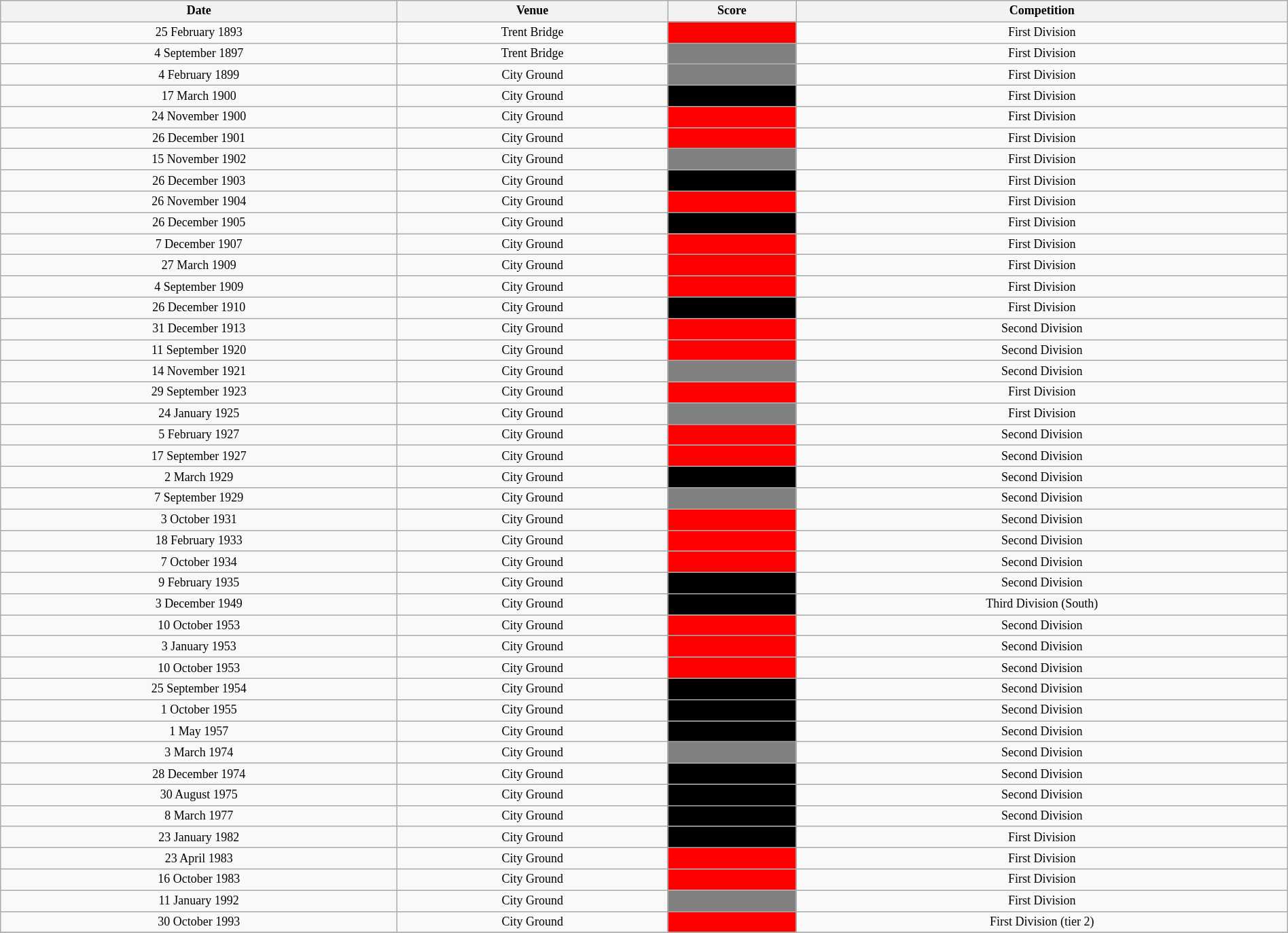<table class="wikitable" style="text-align: center; width: 100%; font-size: 12px">
<tr>
<th width=120>Date</th>
<th width=80>Venue</th>
<th width=35>Score</th>
<th width=150>Competition</th>
</tr>
<tr>
<td>25 February 1893</td>
<td>Trent Bridge</td>
<td bgcolor=FF0000></td>
<td>First Division</td>
</tr>
<tr>
<td>4 September 1897</td>
<td>Trent Bridge</td>
<td bgcolor=808080></td>
<td>First Division</td>
</tr>
<tr>
<td>4 February 1899</td>
<td>City Ground</td>
<td bgcolor=808080></td>
<td>First Division</td>
</tr>
<tr>
<td>17 March 1900</td>
<td>City Ground</td>
<td bgcolor=000000></td>
<td>First Division</td>
</tr>
<tr>
<td>24 November 1900</td>
<td>City Ground</td>
<td bgcolor=FF0000></td>
<td>First Division</td>
</tr>
<tr>
<td>26 December 1901</td>
<td>City Ground</td>
<td bgcolor=FF0000></td>
<td>First Division</td>
</tr>
<tr>
<td>15 November 1902</td>
<td>City Ground</td>
<td bgcolor=808080></td>
<td>First Division</td>
</tr>
<tr>
<td>26 December 1903</td>
<td>City Ground</td>
<td bgcolor=000000></td>
<td>First Division</td>
</tr>
<tr>
<td>26 November 1904</td>
<td>City Ground</td>
<td bgcolor=FF0000></td>
<td>First Division</td>
</tr>
<tr>
<td>26 December 1905</td>
<td>City Ground</td>
<td bgcolor=000000></td>
<td>First Division</td>
</tr>
<tr>
<td>7 December 1907</td>
<td>City Ground</td>
<td bgcolor=FF0000></td>
<td>First Division</td>
</tr>
<tr>
<td>27 March 1909</td>
<td>City Ground</td>
<td bgcolor=FF0000></td>
<td>First Division</td>
</tr>
<tr>
<td>4 September 1909</td>
<td>City Ground</td>
<td bgcolor=FF0000></td>
<td>First Division</td>
</tr>
<tr>
<td>26 December 1910</td>
<td>City Ground</td>
<td bgcolor=000000></td>
<td>First Division</td>
</tr>
<tr>
<td>31 December 1913</td>
<td>City Ground</td>
<td bgcolor=FF0000></td>
<td>Second Division</td>
</tr>
<tr>
<td>11 September 1920</td>
<td>City Ground</td>
<td bgcolor=FF0000></td>
<td>Second Division</td>
</tr>
<tr>
<td>14 November 1921</td>
<td>City Ground</td>
<td bgcolor=808080></td>
<td>Second Division</td>
</tr>
<tr>
<td>29 September 1923</td>
<td>City Ground</td>
<td bgcolor=FF0000></td>
<td>First Division</td>
</tr>
<tr>
<td>24 January 1925</td>
<td>City Ground</td>
<td bgcolor=808080></td>
<td>First Division</td>
</tr>
<tr>
<td>5 February 1927</td>
<td>City Ground</td>
<td bgcolor=FF0000></td>
<td>Second Division</td>
</tr>
<tr>
<td>17 September 1927</td>
<td>City Ground</td>
<td bgcolor=FF0000></td>
<td>Second Division</td>
</tr>
<tr>
<td>2 March 1929</td>
<td>City Ground</td>
<td bgcolor=000000></td>
<td>Second Division</td>
</tr>
<tr>
<td>7 September 1929</td>
<td>City Ground</td>
<td bgcolor=808080></td>
<td>Second Division</td>
</tr>
<tr>
<td>3 October 1931</td>
<td>City Ground</td>
<td bgcolor=FF0000></td>
<td>Second Division</td>
</tr>
<tr>
<td>18 February 1933</td>
<td>City Ground</td>
<td bgcolor=FF0000></td>
<td>Second Division</td>
</tr>
<tr>
<td>7 October 1934</td>
<td>City Ground</td>
<td bgcolor=FF0000></td>
<td>Second Division</td>
</tr>
<tr>
<td>9 February 1935</td>
<td>City Ground</td>
<td bgcolor=000000></td>
<td>Second Division</td>
</tr>
<tr>
<td>3 December 1949</td>
<td>City Ground</td>
<td bgcolor=000000></td>
<td>Third Division (South)</td>
</tr>
<tr>
<td>10 October 1953</td>
<td>City Ground</td>
<td bgcolor=FF0000></td>
<td>Second Division</td>
</tr>
<tr>
<td>3 January 1953</td>
<td>City Ground</td>
<td bgcolor=FF0000></td>
<td>Second Division</td>
</tr>
<tr>
<td>10 October 1953</td>
<td>City Ground</td>
<td bgcolor=FF0000></td>
<td>Second Division</td>
</tr>
<tr>
<td>25 September 1954</td>
<td>City Ground</td>
<td bgcolor=000000></td>
<td>Second Division</td>
</tr>
<tr>
<td>1 October 1955</td>
<td>City Ground</td>
<td bgcolor=000000></td>
<td>Second Division</td>
</tr>
<tr>
<td>1 May 1957</td>
<td>City Ground</td>
<td bgcolor=000000></td>
<td>Second Division</td>
</tr>
<tr>
<td>3 March 1974</td>
<td>City Ground</td>
<td bgcolor=808080></td>
<td>Second Division</td>
</tr>
<tr>
<td>28 December 1974</td>
<td>City Ground</td>
<td bgcolor=000000></td>
<td>Second Division</td>
</tr>
<tr>
<td>30 August 1975</td>
<td>City Ground</td>
<td bgcolor=000000></td>
<td>Second Division</td>
</tr>
<tr>
<td>8 March 1977</td>
<td>City Ground</td>
<td bgcolor=000000></td>
<td>Second Division</td>
</tr>
<tr>
<td>23 January 1982</td>
<td>City Ground</td>
<td bgcolor=000000></td>
<td>First Division</td>
</tr>
<tr>
<td>23 April 1983</td>
<td>City Ground</td>
<td bgcolor=FF0000></td>
<td>First Division</td>
</tr>
<tr>
<td>16 October 1983</td>
<td>City Ground</td>
<td bgcolor=FF0000></td>
<td>First Division</td>
</tr>
<tr>
<td>11 January 1992</td>
<td>City Ground</td>
<td bgcolor=808080></td>
<td>First Division</td>
</tr>
<tr>
<td>30 October 1993</td>
<td>City Ground</td>
<td bgcolor=FF0000></td>
<td>First Division (tier 2)</td>
</tr>
<tr>
</tr>
</table>
